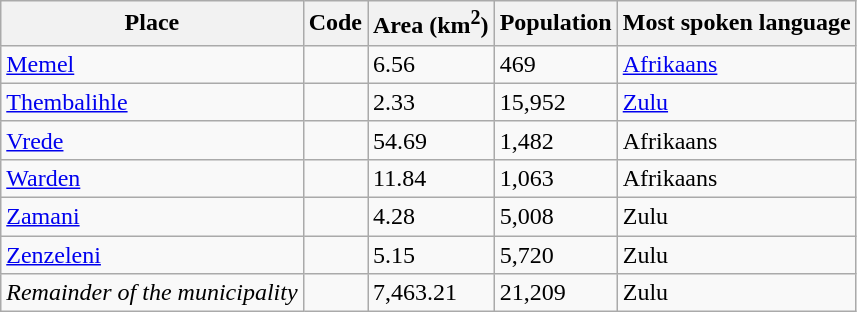<table class="wikitable sortable">
<tr>
<th>Place</th>
<th>Code</th>
<th>Area (km<sup>2</sup>)</th>
<th>Population</th>
<th>Most spoken language</th>
</tr>
<tr>
<td><a href='#'>Memel</a></td>
<td></td>
<td>6.56</td>
<td>469</td>
<td><a href='#'>Afrikaans</a></td>
</tr>
<tr>
<td><a href='#'>Thembalihle</a></td>
<td></td>
<td>2.33</td>
<td>15,952</td>
<td><a href='#'>Zulu</a></td>
</tr>
<tr>
<td><a href='#'>Vrede</a></td>
<td></td>
<td>54.69</td>
<td>1,482</td>
<td>Afrikaans</td>
</tr>
<tr>
<td><a href='#'>Warden</a></td>
<td></td>
<td>11.84</td>
<td>1,063</td>
<td>Afrikaans</td>
</tr>
<tr>
<td><a href='#'>Zamani</a></td>
<td></td>
<td>4.28</td>
<td>5,008</td>
<td>Zulu</td>
</tr>
<tr>
<td><a href='#'>Zenzeleni</a></td>
<td></td>
<td>5.15</td>
<td>5,720</td>
<td>Zulu</td>
</tr>
<tr>
<td><em>Remainder of the municipality</em></td>
<td></td>
<td>7,463.21</td>
<td>21,209</td>
<td>Zulu</td>
</tr>
</table>
